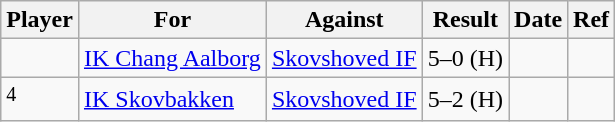<table class="wikitable">
<tr>
<th>Player</th>
<th>For</th>
<th>Against</th>
<th>Result</th>
<th>Date</th>
<th>Ref</th>
</tr>
<tr>
<td> </td>
<td><a href='#'>IK Chang Aalborg</a></td>
<td><a href='#'>Skovshoved IF</a></td>
<td>5–0 (H)</td>
<td></td>
<td></td>
</tr>
<tr>
<td> <sup>4</sup></td>
<td><a href='#'>IK Skovbakken</a></td>
<td><a href='#'>Skovshoved IF</a></td>
<td>5–2 (H)</td>
<td></td>
<td></td>
</tr>
</table>
